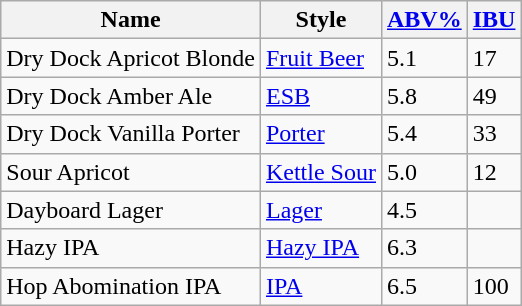<table class="wikitable sortable">
<tr>
<th scope="col">Name</th>
<th scope="col">Style</th>
<th scope="col"><a href='#'>ABV%</a></th>
<th scope="col"><a href='#'>IBU</a></th>
</tr>
<tr>
<td>Dry Dock Apricot Blonde</td>
<td><a href='#'>Fruit Beer</a></td>
<td>5.1</td>
<td>17</td>
</tr>
<tr>
<td>Dry Dock Amber Ale</td>
<td><a href='#'>ESB</a></td>
<td>5.8</td>
<td>49</td>
</tr>
<tr>
<td>Dry Dock Vanilla Porter</td>
<td><a href='#'>Porter</a></td>
<td>5.4</td>
<td>33</td>
</tr>
<tr>
<td>Sour Apricot</td>
<td><a href='#'>Kettle Sour</a></td>
<td>5.0</td>
<td>12</td>
</tr>
<tr>
<td>Dayboard Lager</td>
<td><a href='#'>Lager</a></td>
<td>4.5</td>
<td></td>
</tr>
<tr>
<td>Hazy IPA</td>
<td><a href='#'>Hazy IPA</a></td>
<td>6.3</td>
<td></td>
</tr>
<tr>
<td>Hop Abomination IPA</td>
<td><a href='#'>IPA</a></td>
<td>6.5</td>
<td>100</td>
</tr>
</table>
